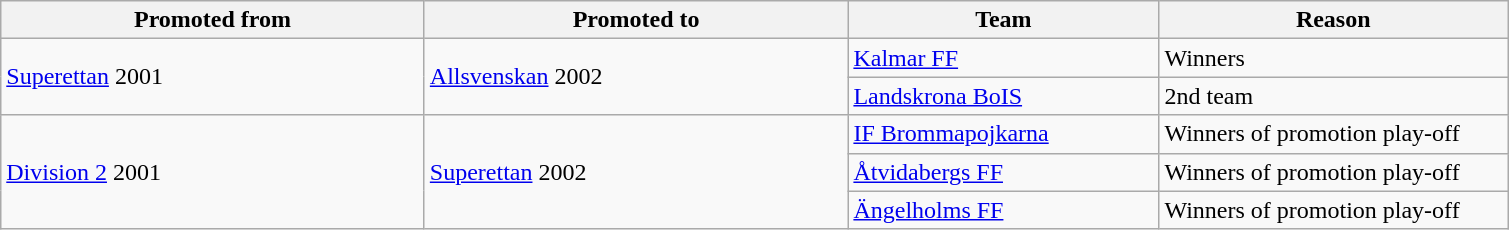<table class="wikitable" style="text-align: left;">
<tr>
<th style="width: 275px;">Promoted from</th>
<th style="width: 275px;">Promoted to</th>
<th style="width: 200px;">Team</th>
<th style="width: 225px;">Reason</th>
</tr>
<tr>
<td rowspan=2><a href='#'>Superettan</a> 2001</td>
<td rowspan=2><a href='#'>Allsvenskan</a> 2002</td>
<td><a href='#'>Kalmar FF</a></td>
<td>Winners</td>
</tr>
<tr>
<td><a href='#'>Landskrona BoIS</a></td>
<td>2nd team</td>
</tr>
<tr>
<td rowspan=3><a href='#'>Division 2</a> 2001</td>
<td rowspan=3><a href='#'>Superettan</a> 2002</td>
<td><a href='#'>IF Brommapojkarna</a></td>
<td>Winners of promotion play-off</td>
</tr>
<tr>
<td><a href='#'>Åtvidabergs FF</a></td>
<td>Winners of promotion play-off</td>
</tr>
<tr>
<td><a href='#'>Ängelholms FF</a></td>
<td>Winners of promotion play-off</td>
</tr>
</table>
